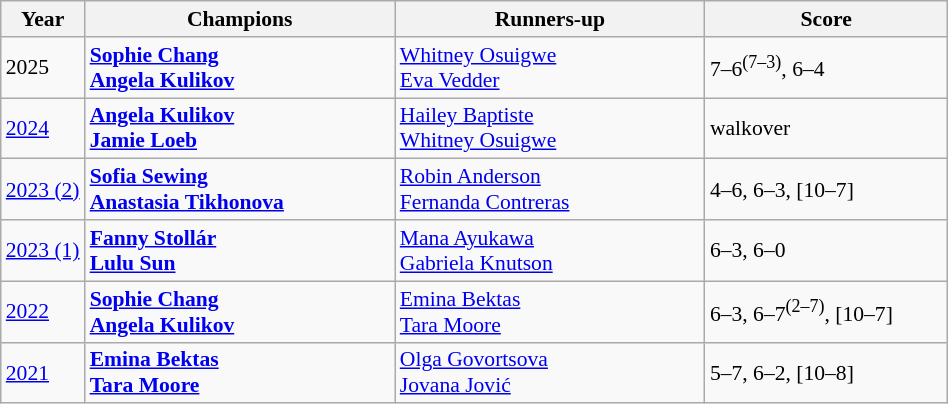<table class="wikitable" style="font-size:90%">
<tr>
<th>Year</th>
<th width="200">Champions</th>
<th width="200">Runners-up</th>
<th width="155">Score</th>
</tr>
<tr>
<td>2025</td>
<td> <strong><a href='#'>Sophie Chang</a></strong> <br>  <strong><a href='#'>Angela Kulikov</a></strong></td>
<td> <a href='#'>Whitney Osuigwe</a><br>  <a href='#'>Eva Vedder</a></td>
<td>7–6<sup>(7–3)</sup>, 6–4</td>
</tr>
<tr>
<td><a href='#'>2024</a></td>
<td><strong> <a href='#'>Angela Kulikov</a> <br>  <a href='#'>Jamie Loeb</a></strong></td>
<td> <a href='#'>Hailey Baptiste</a><br>  <a href='#'>Whitney Osuigwe</a></td>
<td>walkover</td>
</tr>
<tr>
<td><a href='#'>2023 (2)</a></td>
<td> <strong><a href='#'>Sofia Sewing</a></strong> <br>  <strong><a href='#'>Anastasia Tikhonova</a></strong></td>
<td> <a href='#'>Robin Anderson</a> <br>  <a href='#'>Fernanda Contreras</a></td>
<td>4–6, 6–3, [10–7]</td>
</tr>
<tr>
<td><a href='#'>2023 (1)</a></td>
<td> <strong><a href='#'>Fanny Stollár</a></strong> <br>  <strong><a href='#'>Lulu Sun</a></strong></td>
<td> <a href='#'>Mana Ayukawa</a> <br>  <a href='#'>Gabriela Knutson</a></td>
<td>6–3, 6–0</td>
</tr>
<tr>
<td><a href='#'>2022</a></td>
<td> <strong><a href='#'>Sophie Chang</a></strong> <br>  <strong><a href='#'>Angela Kulikov</a></strong></td>
<td> <a href='#'>Emina Bektas</a> <br>  <a href='#'>Tara Moore</a></td>
<td>6–3, 6–7<sup>(2–7)</sup>, [10–7]</td>
</tr>
<tr>
<td><a href='#'>2021</a></td>
<td> <strong><a href='#'>Emina Bektas</a></strong> <br>  <strong><a href='#'>Tara Moore</a></strong></td>
<td> <a href='#'>Olga Govortsova</a> <br>  <a href='#'>Jovana Jović</a></td>
<td>5–7, 6–2, [10–8]</td>
</tr>
</table>
